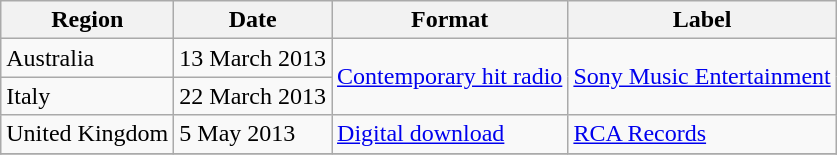<table class=wikitable>
<tr>
<th scope="col">Region</th>
<th scope="col">Date</th>
<th scope="col">Format</th>
<th scope="col">Label</th>
</tr>
<tr>
<td>Australia</td>
<td>13 March 2013</td>
<td rowspan="2"><a href='#'>Contemporary hit radio</a></td>
<td rowspan="2"><a href='#'>Sony Music Entertainment</a></td>
</tr>
<tr>
<td>Italy</td>
<td>22 March 2013</td>
</tr>
<tr>
<td>United Kingdom</td>
<td>5 May 2013</td>
<td><a href='#'>Digital download</a></td>
<td><a href='#'>RCA Records</a></td>
</tr>
<tr>
</tr>
</table>
